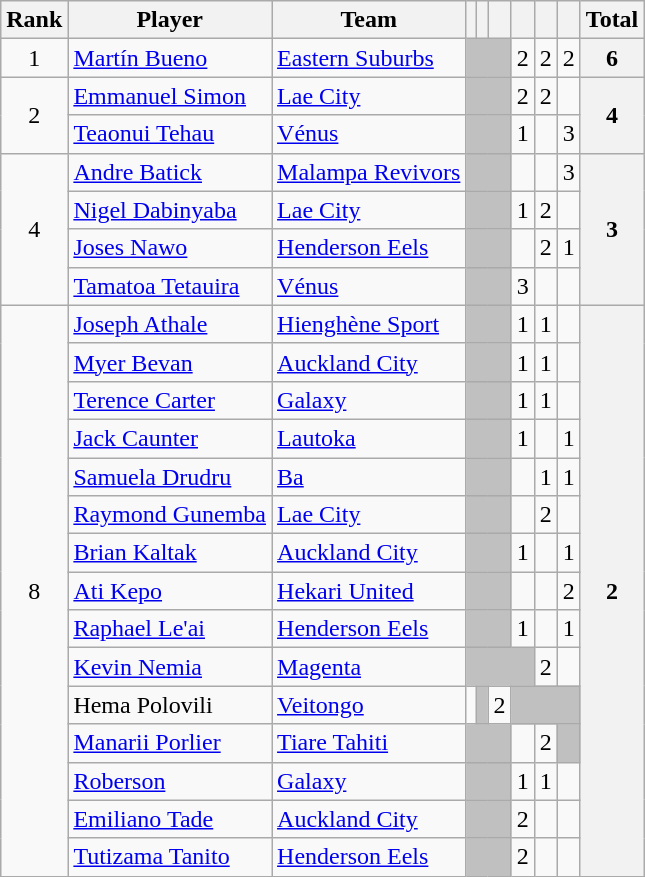<table class="wikitable" style="text-align:center">
<tr>
<th>Rank</th>
<th>Player</th>
<th>Team</th>
<th></th>
<th></th>
<th></th>
<th></th>
<th></th>
<th></th>
<th>Total</th>
</tr>
<tr>
<td rowspan=1>1</td>
<td align=left> <a href='#'>Martín Bueno</a></td>
<td align=left> <a href='#'>Eastern Suburbs</a></td>
<td bgcolor="silver" colspan=3></td>
<td>2</td>
<td>2</td>
<td>2</td>
<th>6</th>
</tr>
<tr>
<td rowspan=2>2</td>
<td align=left> <a href='#'>Emmanuel Simon</a></td>
<td align=left> <a href='#'>Lae City</a></td>
<td bgcolor="silver" colspan=3></td>
<td>2</td>
<td>2</td>
<td></td>
<th rowspan=2>4</th>
</tr>
<tr>
<td align=left> <a href='#'>Teaonui Tehau</a></td>
<td align=left> <a href='#'>Vénus</a></td>
<td bgcolor="silver" colspan=3></td>
<td>1</td>
<td></td>
<td>3</td>
</tr>
<tr>
<td rowspan=4>4</td>
<td align=left> <a href='#'>Andre Batick</a></td>
<td align=left> <a href='#'>Malampa Revivors</a></td>
<td bgcolor="silver" colspan=3></td>
<td></td>
<td></td>
<td>3</td>
<th rowspan=4>3</th>
</tr>
<tr>
<td align=left> <a href='#'>Nigel Dabinyaba</a></td>
<td align=left> <a href='#'>Lae City</a></td>
<td bgcolor="silver" colspan=3></td>
<td>1</td>
<td>2</td>
<td></td>
</tr>
<tr>
<td align=left> <a href='#'>Joses Nawo</a></td>
<td align=left> <a href='#'>Henderson Eels</a></td>
<td bgcolor="silver" colspan=3></td>
<td></td>
<td>2</td>
<td>1</td>
</tr>
<tr>
<td align=left> <a href='#'>Tamatoa Tetauira</a></td>
<td align=left> <a href='#'>Vénus</a></td>
<td bgcolor="silver" colspan=3></td>
<td>3</td>
<td></td>
<td></td>
</tr>
<tr>
<td rowspan=15>8</td>
<td align=left> <a href='#'>Joseph Athale</a></td>
<td align=left> <a href='#'>Hienghène Sport</a></td>
<td bgcolor="silver" colspan=3></td>
<td>1</td>
<td>1</td>
<td></td>
<th rowspan=15>2</th>
</tr>
<tr>
<td align=left> <a href='#'>Myer Bevan</a></td>
<td align=left> <a href='#'>Auckland City</a></td>
<td bgcolor="silver" colspan=3></td>
<td>1</td>
<td>1</td>
<td></td>
</tr>
<tr>
<td align=left> <a href='#'>Terence Carter</a></td>
<td align=left> <a href='#'>Galaxy</a></td>
<td bgcolor="silver" colspan=3></td>
<td>1</td>
<td>1</td>
<td></td>
</tr>
<tr>
<td align=left> <a href='#'>Jack Caunter</a></td>
<td align=left> <a href='#'>Lautoka</a></td>
<td bgcolor="silver" colspan=3></td>
<td>1</td>
<td></td>
<td>1</td>
</tr>
<tr>
<td align=left> <a href='#'>Samuela Drudru</a></td>
<td align=left> <a href='#'>Ba</a></td>
<td bgcolor="silver" colspan=3></td>
<td></td>
<td>1</td>
<td>1</td>
</tr>
<tr>
<td align=left> <a href='#'>Raymond Gunemba</a></td>
<td align=left> <a href='#'>Lae City</a></td>
<td bgcolor="silver" colspan=3></td>
<td></td>
<td>2</td>
<td></td>
</tr>
<tr>
<td align=left> <a href='#'>Brian Kaltak</a></td>
<td align=left> <a href='#'>Auckland City</a></td>
<td bgcolor="silver" colspan=3></td>
<td>1</td>
<td></td>
<td>1</td>
</tr>
<tr>
<td align=left> <a href='#'>Ati Kepo</a></td>
<td align=left> <a href='#'>Hekari United</a></td>
<td bgcolor="silver" colspan=3></td>
<td></td>
<td></td>
<td>2</td>
</tr>
<tr>
<td align=left> <a href='#'>Raphael Le'ai</a></td>
<td align=left> <a href='#'>Henderson Eels</a></td>
<td bgcolor="silver" colspan=3></td>
<td>1</td>
<td></td>
<td>1</td>
</tr>
<tr>
<td align=left> <a href='#'>Kevin Nemia</a></td>
<td align=left> <a href='#'>Magenta</a></td>
<td bgcolor="silver" colspan=4></td>
<td>2</td>
<td></td>
</tr>
<tr>
<td align=left> Hema Polovili</td>
<td align=left> <a href='#'>Veitongo</a></td>
<td></td>
<td bgcolor="silver"></td>
<td>2</td>
<td bgcolor="silver" colspan=3></td>
</tr>
<tr>
<td align=left> <a href='#'>Manarii Porlier</a></td>
<td align=left> <a href='#'>Tiare Tahiti</a></td>
<td bgcolor="silver" colspan=3></td>
<td></td>
<td>2</td>
<td bgcolor="silver"></td>
</tr>
<tr>
<td align=left> <a href='#'>Roberson</a></td>
<td align=left> <a href='#'>Galaxy</a></td>
<td bgcolor="silver" colspan=3></td>
<td>1</td>
<td>1</td>
<td></td>
</tr>
<tr>
<td align=left> <a href='#'>Emiliano Tade</a></td>
<td align=left> <a href='#'>Auckland City</a></td>
<td bgcolor="silver" colspan=3></td>
<td>2</td>
<td></td>
<td></td>
</tr>
<tr>
<td align=left> <a href='#'>Tutizama Tanito</a></td>
<td align=left> <a href='#'>Henderson Eels</a></td>
<td bgcolor="silver" colspan=3></td>
<td>2</td>
<td></td>
<td></td>
</tr>
</table>
